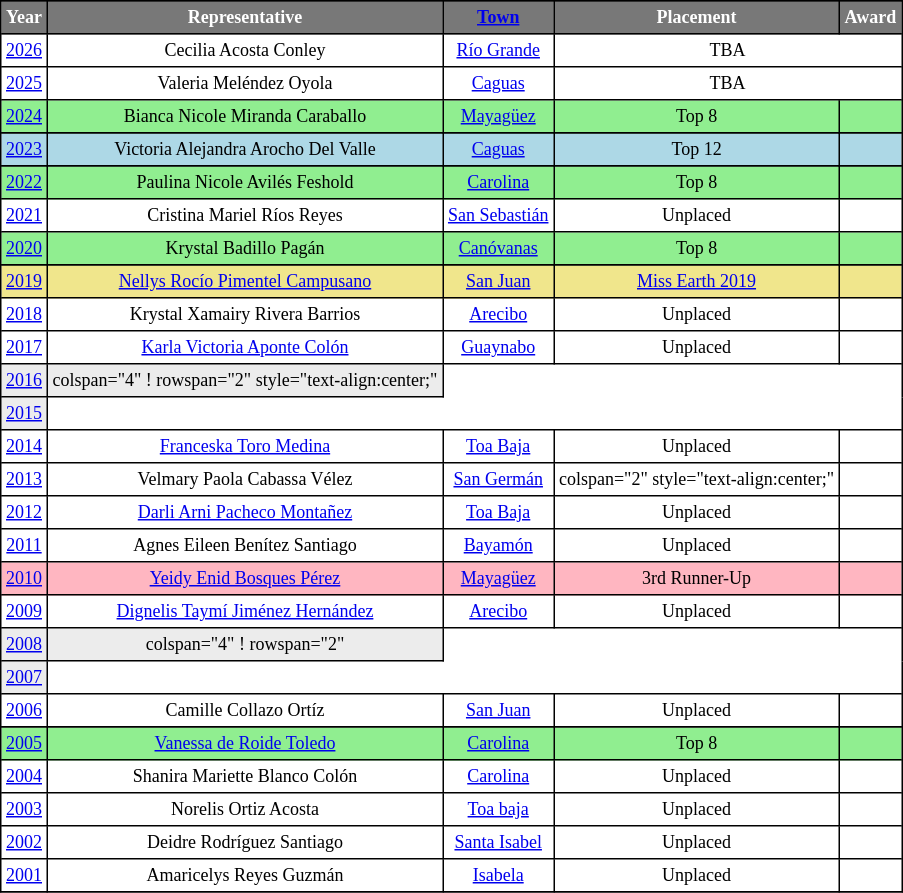<table class="sortable wiki table" border="3" cellpadding="3" cellspacing="0" style="margin: 0 1em 0 0; background: white; border: 1px #000000 solid; border-collapse: collapse; font-size: 75%; text-align:center">
<tr>
</tr>
<tr>
<th style="background-color:#787878;color:#FFFFFF;">Year</th>
<th style="background-color:#787878;color:#FFFFFF;">Representative</th>
<th style="background-color:#787878;color:#FFFFFF;"><a href='#'>Town</a></th>
<th style="background-color:#787878;color:#FFFFFF;" ! style="background-color:#787878;color:#FFFFFF;">Placement</th>
<th style="background-color:#787878;color:#FFFFFF;">Award</th>
</tr>
<tr>
<td><a href='#'>2026</a></td>
<td>Cecilia Acosta Conley</td>
<td><a href='#'>Río Grande</a></td>
<td colspan=2>TBA</td>
</tr>
<tr>
<td><a href='#'>2025</a></td>
<td>Valeria Meléndez Oyola</td>
<td><a href='#'>Caguas</a></td>
<td colspan=2>TBA</td>
</tr>
<tr style="background-color:#90EE90;">
<td><a href='#'>2024</a></td>
<td>Bianca Nicole Miranda Caraballo</td>
<td><a href='#'>Mayagüez</a></td>
<td>Top 8</td>
<td></td>
</tr>
<tr>
</tr>
<tr style="background-color:#ADD8E6;">
<td><a href='#'>2023</a></td>
<td>Victoria Alejandra Arocho Del Valle</td>
<td style="background-color:#ADD8E6;"><a href='#'>Caguas</a></td>
<td>Top 12</td>
<td></td>
</tr>
<tr>
</tr>
<tr style="background-color:#90EE90;">
<td><a href='#'>2022</a></td>
<td>Paulina Nicole Avilés Feshold</td>
<td style="background-color:#90EE90;"><a href='#'>Carolina</a></td>
<td>Top 8</td>
<td></td>
</tr>
<tr>
<td><a href='#'>2021</a></td>
<td>Cristina Mariel Ríos Reyes</td>
<td><a href='#'>San Sebastián</a></td>
<td>Unplaced</td>
<td></td>
</tr>
<tr style="background-color:#90EE90;">
<td><a href='#'>2020</a></td>
<td>Krystal Badillo Pagán</td>
<td style="background-color:#90EE90;"><a href='#'>Canóvanas</a></td>
<td>Top 8</td>
<td></td>
</tr>
<tr>
</tr>
<tr style="background-color:#F0E68C;">
<td><a href='#'>2019</a></td>
<td><a href='#'>Nellys Rocío Pimentel Campusano</a></td>
<td style="background-color:#F0E68C;"><a href='#'>San Juan</a></td>
<td><a href='#'>Miss Earth 2019</a></td>
<td></td>
</tr>
<tr>
<td><a href='#'>2018</a></td>
<td>Krystal Xamairy Rivera Barrios</td>
<td><a href='#'>Arecibo</a></td>
<td>Unplaced</td>
<td></td>
</tr>
<tr>
<td><a href='#'>2017</a></td>
<td><a href='#'>Karla Victoria Aponte Colón</a></td>
<td><a href='#'>Guaynabo</a></td>
<td>Unplaced</td>
<td></td>
</tr>
<tr style="background-color:#ececec;">
<td><a href='#'>2016</a></td>
<td>colspan="4" ! rowspan="2" style="text-align:center;" </td>
</tr>
<tr style="background-color:#ececec;"|>
<td><a href='#'>2015</a></td>
</tr>
<tr>
<td><a href='#'>2014</a></td>
<td><a href='#'>Franceska Toro Medina</a></td>
<td><a href='#'>Toa Baja</a></td>
<td>Unplaced</td>
<td></td>
</tr>
<tr>
<td><a href='#'>2013</a></td>
<td>Velmary Paola Cabassa Vélez</td>
<td><a href='#'>San Germán</a></td>
<td>colspan="2" style="text-align:center;" </td>
</tr>
<tr>
<td><a href='#'>2012</a></td>
<td><a href='#'>Darli Arni Pacheco Montañez</a></td>
<td><a href='#'>Toa Baja</a></td>
<td>Unplaced</td>
<td></td>
</tr>
<tr>
<td><a href='#'>2011</a></td>
<td>Agnes Eileen Benítez Santiago</td>
<td><a href='#'>Bayamón</a></td>
<td>Unplaced</td>
<td></td>
</tr>
<tr>
<td style="background-color:#FFB6C1;"><a href='#'>2010</a></td>
<td style="background-color:#FFB6C1;"><a href='#'>Yeidy Enid Bosques Pérez</a></td>
<td style="background-color:#FFB6C1;"><a href='#'>Mayagüez</a></td>
<td style="background-color:#FFB6C1;">3rd Runner-Up</td>
<td style="background-color:#FFB6C1;"></td>
</tr>
<tr>
<td><a href='#'>2009</a></td>
<td><a href='#'>Dignelis Taymí Jiménez Hernández</a></td>
<td><a href='#'>Arecibo</a></td>
<td>Unplaced</td>
<td></td>
</tr>
<tr style="background-color:#ececec;">
<td><a href='#'>2008</a></td>
<td>colspan="4" ! rowspan="2" </td>
</tr>
<tr style="background-color:#ececec;">
<td><a href='#'>2007</a></td>
</tr>
<tr>
<td><a href='#'>2006</a></td>
<td>Camille Collazo Ortíz</td>
<td><a href='#'>San Juan</a></td>
<td>Unplaced</td>
<td></td>
</tr>
<tr>
</tr>
<tr style="background-color:#90EE90;">
<td><a href='#'>2005</a></td>
<td><a href='#'>Vanessa de Roide Toledo</a></td>
<td style="background-color:#90EE90;"><a href='#'>Carolina</a></td>
<td>Top 8</td>
<td></td>
</tr>
<tr>
<td><a href='#'>2004</a></td>
<td>Shanira Mariette Blanco Colón</td>
<td><a href='#'>Carolina</a></td>
<td>Unplaced</td>
<td></td>
</tr>
<tr>
<td><a href='#'>2003</a></td>
<td>Norelis Ortiz Acosta</td>
<td><a href='#'>Toa baja</a></td>
<td>Unplaced</td>
<td></td>
</tr>
<tr>
<td><a href='#'>2002</a></td>
<td>Deidre Rodríguez Santiago</td>
<td><a href='#'>Santa Isabel</a></td>
<td>Unplaced</td>
<td></td>
</tr>
<tr>
<td><a href='#'>2001</a></td>
<td>Amaricelys Reyes Guzmán</td>
<td><a href='#'>Isabela</a></td>
<td>Unplaced</td>
<td></td>
</tr>
<tr>
</tr>
</table>
